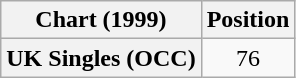<table class="wikitable plainrowheaders" style="text-align:center">
<tr>
<th>Chart (1999)</th>
<th>Position</th>
</tr>
<tr>
<th scope="row">UK Singles (OCC)</th>
<td>76</td>
</tr>
</table>
